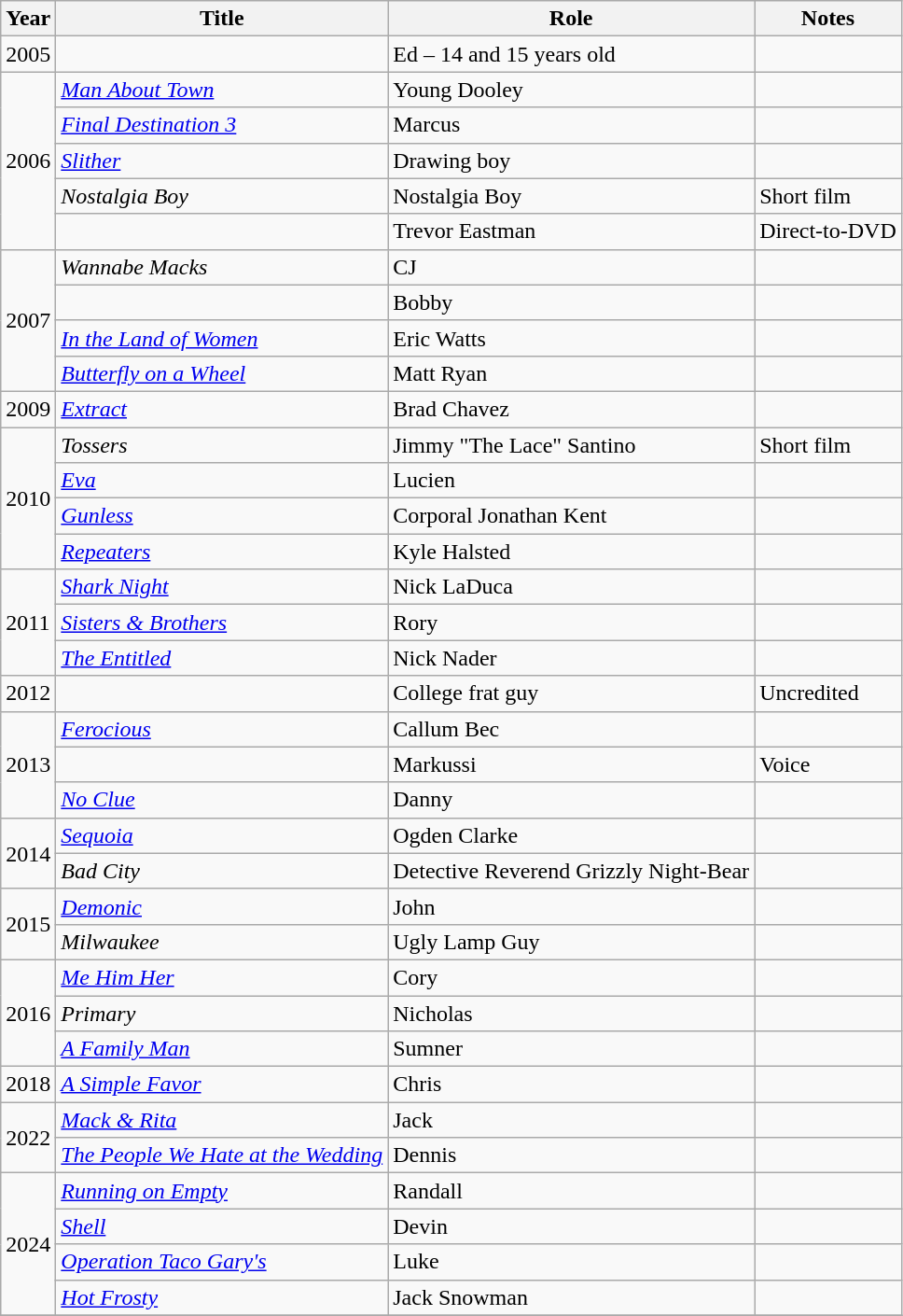<table class="wikitable sortable">
<tr>
<th>Year</th>
<th>Title</th>
<th>Role</th>
<th class="unsortable">Notes</th>
</tr>
<tr>
<td>2005</td>
<td><em></em></td>
<td>Ed – 14 and 15 years old</td>
<td></td>
</tr>
<tr>
<td rowspan="5">2006</td>
<td><em><a href='#'>Man About Town</a></em></td>
<td>Young Dooley</td>
<td></td>
</tr>
<tr>
<td><em><a href='#'>Final Destination 3</a></em></td>
<td>Marcus</td>
<td></td>
</tr>
<tr>
<td><em><a href='#'>Slither</a></em></td>
<td>Drawing boy</td>
<td></td>
</tr>
<tr>
<td><em>Nostalgia Boy</em></td>
<td>Nostalgia Boy</td>
<td>Short film</td>
</tr>
<tr>
<td><em></em></td>
<td>Trevor Eastman</td>
<td>Direct-to-DVD</td>
</tr>
<tr>
<td rowspan="4">2007</td>
<td><em>Wannabe Macks</em></td>
<td>CJ</td>
<td></td>
</tr>
<tr>
<td><em></em></td>
<td>Bobby</td>
<td></td>
</tr>
<tr>
<td><em><a href='#'>In the Land of Women</a></em></td>
<td>Eric Watts</td>
<td></td>
</tr>
<tr>
<td><em><a href='#'>Butterfly on a Wheel</a></em></td>
<td>Matt Ryan</td>
<td></td>
</tr>
<tr>
<td>2009</td>
<td><em><a href='#'>Extract</a></em></td>
<td>Brad Chavez</td>
<td></td>
</tr>
<tr>
<td rowspan="4">2010</td>
<td><em>Tossers</em></td>
<td>Jimmy "The Lace" Santino</td>
<td>Short film</td>
</tr>
<tr>
<td><em><a href='#'>Eva</a></em></td>
<td>Lucien</td>
<td></td>
</tr>
<tr>
<td><em><a href='#'>Gunless</a></em></td>
<td>Corporal Jonathan Kent</td>
<td></td>
</tr>
<tr>
<td><em><a href='#'>Repeaters</a></em></td>
<td>Kyle Halsted</td>
<td></td>
</tr>
<tr>
<td rowspan="3">2011</td>
<td><em><a href='#'>Shark Night</a></em></td>
<td>Nick LaDuca</td>
<td></td>
</tr>
<tr>
<td><em><a href='#'>Sisters & Brothers</a></em></td>
<td>Rory</td>
<td></td>
</tr>
<tr>
<td data-sort-value="Entitled, The"><em><a href='#'>The Entitled</a></em></td>
<td>Nick Nader</td>
<td></td>
</tr>
<tr>
<td>2012</td>
<td><em></em></td>
<td>College frat guy</td>
<td>Uncredited</td>
</tr>
<tr>
<td rowspan="3">2013</td>
<td><em><a href='#'>Ferocious</a></em></td>
<td>Callum Bec</td>
<td></td>
</tr>
<tr>
<td><em></em></td>
<td>Markussi</td>
<td>Voice</td>
</tr>
<tr>
<td><em><a href='#'>No Clue</a></em></td>
<td>Danny</td>
<td></td>
</tr>
<tr>
<td rowspan="2">2014</td>
<td><em><a href='#'>Sequoia</a></em></td>
<td>Ogden Clarke</td>
<td></td>
</tr>
<tr>
<td><em>Bad City</em></td>
<td>Detective Reverend Grizzly Night-Bear</td>
<td></td>
</tr>
<tr>
<td rowspan="2">2015</td>
<td><em><a href='#'>Demonic</a></em></td>
<td>John</td>
<td></td>
</tr>
<tr>
<td><em>Milwaukee</em></td>
<td>Ugly Lamp Guy</td>
<td></td>
</tr>
<tr>
<td rowspan="3">2016</td>
<td><em><a href='#'>Me Him Her</a></em></td>
<td>Cory</td>
<td></td>
</tr>
<tr>
<td><em>Primary</em></td>
<td>Nicholas</td>
<td></td>
</tr>
<tr>
<td data-sort-value="Family Man, A"><em><a href='#'>A Family Man</a></em></td>
<td>Sumner</td>
<td></td>
</tr>
<tr>
<td>2018</td>
<td data-sort-value="Simple Favor, A"><em><a href='#'>A Simple Favor</a></em></td>
<td>Chris</td>
<td></td>
</tr>
<tr>
<td rowspan="2">2022</td>
<td><em><a href='#'>Mack & Rita</a></em></td>
<td>Jack</td>
<td></td>
</tr>
<tr>
<td data-sort-value="People We Hate at the Wedding, The"><em><a href='#'>The People We Hate at the Wedding</a></em></td>
<td>Dennis</td>
<td></td>
</tr>
<tr>
<td rowspan="4">2024</td>
<td><em><a href='#'>Running on Empty</a></em></td>
<td>Randall</td>
<td></td>
</tr>
<tr>
<td><em><a href='#'>Shell</a></em></td>
<td>Devin</td>
<td></td>
</tr>
<tr>
<td><em><a href='#'>Operation Taco Gary's</a></em></td>
<td>Luke</td>
<td></td>
</tr>
<tr>
<td><em><a href='#'>Hot Frosty</a></em></td>
<td>Jack Snowman</td>
<td></td>
</tr>
<tr>
</tr>
</table>
